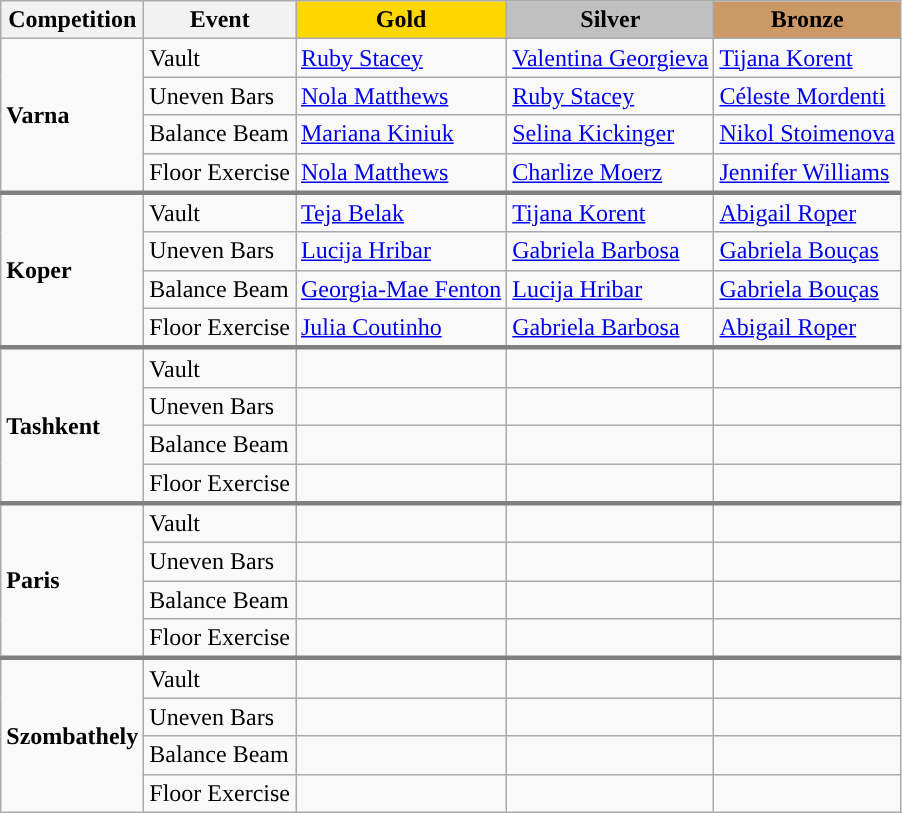<table class="wikitable">
<tr>
<th style="text-align:center;">Competition</th>
<th style="text-align:center;">Event</th>
<td style="text-align:center; background:gold;"><strong>Gold</strong></td>
<td style="text-align:center; background:silver;"><strong>Silver</strong></td>
<td style="text-align:center; background:#c96;"><strong>Bronze</strong></td>
</tr>
<tr>
<td rowspan=4><strong>Varna</strong></td>
<td>Vault</td>
<td> <a href='#'>Ruby Stacey</a></td>
<td> <a href='#'>Valentina Georgieva</a></td>
<td> <a href='#'>Tijana Korent</a></td>
</tr>
<tr>
<td>Uneven Bars</td>
<td> <a href='#'>Nola Matthews</a></td>
<td> <a href='#'>Ruby Stacey</a></td>
<td> <a href='#'>Céleste Mordenti</a></td>
</tr>
<tr>
<td>Balance Beam</td>
<td> <a href='#'>Mariana Kiniuk</a></td>
<td> <a href='#'>Selina Kickinger</a></td>
<td> <a href='#'>Nikol Stoimenova</a></td>
</tr>
<tr>
<td>Floor Exercise</td>
<td> <a href='#'>Nola Matthews</a></td>
<td> <a href='#'>Charlize Moerz</a></td>
<td> <a href='#'>Jennifer Williams</a></td>
</tr>
<tr style="border-top: 3px solid grey;">
<td rowspan=4><strong>Koper</strong></td>
<td>Vault</td>
<td> <a href='#'>Teja Belak</a></td>
<td> <a href='#'>Tijana Korent</a></td>
<td> <a href='#'>Abigail Roper</a></td>
</tr>
<tr>
<td>Uneven Bars</td>
<td> <a href='#'>Lucija Hribar</a></td>
<td> <a href='#'>Gabriela Barbosa</a></td>
<td> <a href='#'>Gabriela Bouças</a></td>
</tr>
<tr>
<td>Balance Beam</td>
<td> <a href='#'>Georgia-Mae Fenton</a></td>
<td> <a href='#'>Lucija Hribar</a></td>
<td> <a href='#'>Gabriela Bouças</a></td>
</tr>
<tr>
<td>Floor Exercise</td>
<td> <a href='#'>Julia Coutinho</a></td>
<td> <a href='#'>Gabriela Barbosa</a></td>
<td> <a href='#'>Abigail Roper</a></td>
</tr>
<tr style="border-top: 3px solid grey;">
<td rowspan=4><strong>Tashkent</strong></td>
<td>Vault</td>
<td></td>
<td></td>
<td></td>
</tr>
<tr>
<td>Uneven Bars</td>
<td></td>
<td></td>
<td></td>
</tr>
<tr>
<td>Balance Beam</td>
<td></td>
<td></td>
<td></td>
</tr>
<tr>
<td>Floor Exercise</td>
<td></td>
<td></td>
<td></td>
</tr>
<tr style="border-top: 3px solid grey;">
<td rowspan=4><strong>Paris</strong></td>
<td>Vault</td>
<td></td>
<td></td>
<td></td>
</tr>
<tr>
<td>Uneven Bars</td>
<td></td>
<td></td>
<td></td>
</tr>
<tr>
<td>Balance Beam</td>
<td></td>
<td></td>
<td></td>
</tr>
<tr>
<td>Floor Exercise</td>
<td></td>
<td></td>
<td></td>
</tr>
<tr style="border-top: 3px solid grey;">
<td rowspan=4><strong>Szombathely</strong></td>
<td>Vault</td>
<td></td>
<td></td>
<td></td>
</tr>
<tr>
<td>Uneven Bars</td>
<td></td>
<td></td>
<td></td>
</tr>
<tr>
<td>Balance Beam</td>
<td></td>
<td></td>
<td></td>
</tr>
<tr>
<td>Floor Exercise</td>
<td></td>
<td></td>
<td></td>
</tr>
</table>
